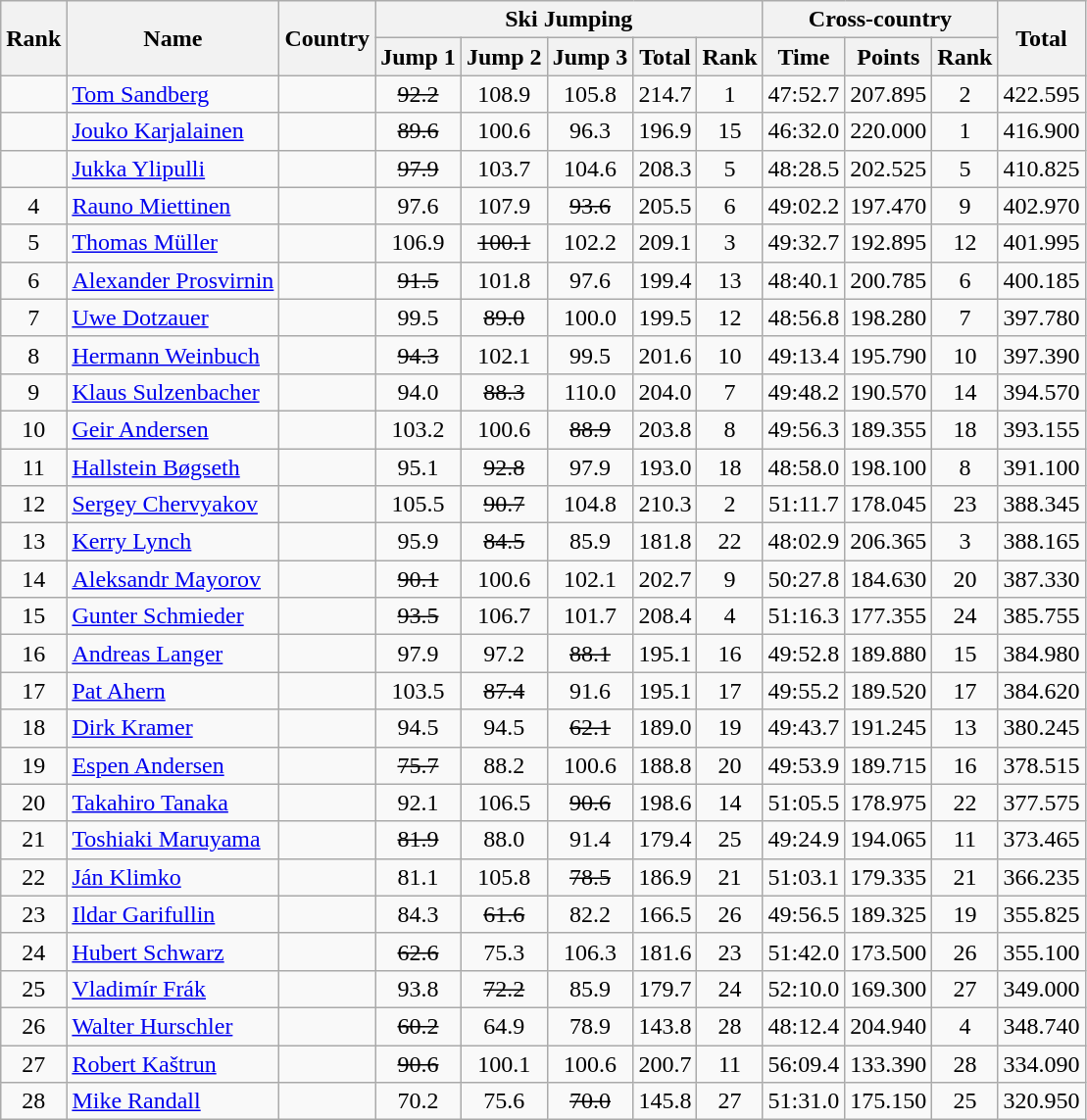<table class="wikitable sortable" style="text-align:center">
<tr>
<th rowspan=2>Rank</th>
<th rowspan=2>Name</th>
<th rowspan=2>Country</th>
<th colspan=5>Ski Jumping</th>
<th colspan=3>Cross-country</th>
<th rowspan=2>Total</th>
</tr>
<tr>
<th>Jump 1</th>
<th>Jump 2</th>
<th>Jump 3</th>
<th>Total</th>
<th>Rank</th>
<th>Time</th>
<th>Points</th>
<th>Rank</th>
</tr>
<tr>
<td></td>
<td align=left><a href='#'>Tom Sandberg</a></td>
<td align=left></td>
<td><s>92.2</s></td>
<td>108.9</td>
<td>105.8</td>
<td>214.7</td>
<td>1</td>
<td>47:52.7</td>
<td>207.895</td>
<td>2</td>
<td>422.595</td>
</tr>
<tr>
<td></td>
<td align=left><a href='#'>Jouko Karjalainen</a></td>
<td align=left></td>
<td><s>89.6</s></td>
<td>100.6</td>
<td>96.3</td>
<td>196.9</td>
<td>15</td>
<td>46:32.0</td>
<td>220.000</td>
<td>1</td>
<td>416.900</td>
</tr>
<tr>
<td></td>
<td align=left><a href='#'>Jukka Ylipulli</a></td>
<td align=left></td>
<td><s>97.9</s></td>
<td>103.7</td>
<td>104.6</td>
<td>208.3</td>
<td>5</td>
<td>48:28.5</td>
<td>202.525</td>
<td>5</td>
<td>410.825</td>
</tr>
<tr>
<td>4</td>
<td align=left><a href='#'>Rauno Miettinen</a></td>
<td align=left></td>
<td>97.6</td>
<td>107.9</td>
<td><s>93.6</s></td>
<td>205.5</td>
<td>6</td>
<td>49:02.2</td>
<td>197.470</td>
<td>9</td>
<td>402.970</td>
</tr>
<tr>
<td>5</td>
<td align=left><a href='#'>Thomas Müller</a></td>
<td align=left></td>
<td>106.9</td>
<td><s>100.1</s></td>
<td>102.2</td>
<td>209.1</td>
<td>3</td>
<td>49:32.7</td>
<td>192.895</td>
<td>12</td>
<td>401.995</td>
</tr>
<tr>
<td>6</td>
<td align=left><a href='#'>Alexander Prosvirnin</a></td>
<td align=left></td>
<td><s>91.5</s></td>
<td>101.8</td>
<td>97.6</td>
<td>199.4</td>
<td>13</td>
<td>48:40.1</td>
<td>200.785</td>
<td>6</td>
<td>400.185</td>
</tr>
<tr>
<td>7</td>
<td align=left><a href='#'>Uwe Dotzauer</a></td>
<td align=left></td>
<td>99.5</td>
<td><s>89.0</s></td>
<td>100.0</td>
<td>199.5</td>
<td>12</td>
<td>48:56.8</td>
<td>198.280</td>
<td>7</td>
<td>397.780</td>
</tr>
<tr>
<td>8</td>
<td align=left><a href='#'>Hermann Weinbuch</a></td>
<td align=left></td>
<td><s>94.3</s></td>
<td>102.1</td>
<td>99.5</td>
<td>201.6</td>
<td>10</td>
<td>49:13.4</td>
<td>195.790</td>
<td>10</td>
<td>397.390</td>
</tr>
<tr>
<td>9</td>
<td align=left><a href='#'>Klaus Sulzenbacher</a></td>
<td align=left></td>
<td>94.0</td>
<td><s>88.3</s></td>
<td>110.0</td>
<td>204.0</td>
<td>7</td>
<td>49:48.2</td>
<td>190.570</td>
<td>14</td>
<td>394.570</td>
</tr>
<tr>
<td>10</td>
<td align=left><a href='#'>Geir Andersen</a></td>
<td align=left></td>
<td>103.2</td>
<td>100.6</td>
<td><s>88.9</s></td>
<td>203.8</td>
<td>8</td>
<td>49:56.3</td>
<td>189.355</td>
<td>18</td>
<td>393.155</td>
</tr>
<tr>
<td>11</td>
<td align=left><a href='#'>Hallstein Bøgseth</a></td>
<td align=left></td>
<td>95.1</td>
<td><s>92.8</s></td>
<td>97.9</td>
<td>193.0</td>
<td>18</td>
<td>48:58.0</td>
<td>198.100</td>
<td>8</td>
<td>391.100</td>
</tr>
<tr>
<td>12</td>
<td align=left><a href='#'>Sergey Chervyakov</a></td>
<td align=left></td>
<td>105.5</td>
<td><s>90.7</s></td>
<td>104.8</td>
<td>210.3</td>
<td>2</td>
<td>51:11.7</td>
<td>178.045</td>
<td>23</td>
<td>388.345</td>
</tr>
<tr>
<td>13</td>
<td align=left><a href='#'>Kerry Lynch</a></td>
<td align=left></td>
<td>95.9</td>
<td><s>84.5</s></td>
<td>85.9</td>
<td>181.8</td>
<td>22</td>
<td>48:02.9</td>
<td>206.365</td>
<td>3</td>
<td>388.165</td>
</tr>
<tr>
<td>14</td>
<td align=left><a href='#'>Aleksandr Mayorov</a></td>
<td align=left></td>
<td><s>90.1</s></td>
<td>100.6</td>
<td>102.1</td>
<td>202.7</td>
<td>9</td>
<td>50:27.8</td>
<td>184.630</td>
<td>20</td>
<td>387.330</td>
</tr>
<tr>
<td>15</td>
<td align=left><a href='#'>Gunter Schmieder</a></td>
<td align=left></td>
<td><s>93.5</s></td>
<td>106.7</td>
<td>101.7</td>
<td>208.4</td>
<td>4</td>
<td>51:16.3</td>
<td>177.355</td>
<td>24</td>
<td>385.755</td>
</tr>
<tr>
<td>16</td>
<td align=left><a href='#'>Andreas Langer</a></td>
<td align=left></td>
<td>97.9</td>
<td>97.2</td>
<td><s>88.1</s></td>
<td>195.1</td>
<td>16</td>
<td>49:52.8</td>
<td>189.880</td>
<td>15</td>
<td>384.980</td>
</tr>
<tr>
<td>17</td>
<td align=left><a href='#'>Pat Ahern</a></td>
<td align=left></td>
<td>103.5</td>
<td><s>87.4</s></td>
<td>91.6</td>
<td>195.1</td>
<td>17</td>
<td>49:55.2</td>
<td>189.520</td>
<td>17</td>
<td>384.620</td>
</tr>
<tr>
<td>18</td>
<td align=left><a href='#'>Dirk Kramer</a></td>
<td align=left></td>
<td>94.5</td>
<td>94.5</td>
<td><s>62.1</s></td>
<td>189.0</td>
<td>19</td>
<td>49:43.7</td>
<td>191.245</td>
<td>13</td>
<td>380.245</td>
</tr>
<tr>
<td>19</td>
<td align=left><a href='#'>Espen Andersen</a></td>
<td align=left></td>
<td><s>75.7</s></td>
<td>88.2</td>
<td>100.6</td>
<td>188.8</td>
<td>20</td>
<td>49:53.9</td>
<td>189.715</td>
<td>16</td>
<td>378.515</td>
</tr>
<tr>
<td>20</td>
<td align=left><a href='#'>Takahiro Tanaka</a></td>
<td align=left></td>
<td>92.1</td>
<td>106.5</td>
<td><s>90.6</s></td>
<td>198.6</td>
<td>14</td>
<td>51:05.5</td>
<td>178.975</td>
<td>22</td>
<td>377.575</td>
</tr>
<tr>
<td>21</td>
<td align=left><a href='#'>Toshiaki Maruyama</a></td>
<td align=left></td>
<td><s>81.9</s></td>
<td>88.0</td>
<td>91.4</td>
<td>179.4</td>
<td>25</td>
<td>49:24.9</td>
<td>194.065</td>
<td>11</td>
<td>373.465</td>
</tr>
<tr>
<td>22</td>
<td align=left><a href='#'>Ján Klimko</a></td>
<td align=left></td>
<td>81.1</td>
<td>105.8</td>
<td><s>78.5</s></td>
<td>186.9</td>
<td>21</td>
<td>51:03.1</td>
<td>179.335</td>
<td>21</td>
<td>366.235</td>
</tr>
<tr>
<td>23</td>
<td align=left><a href='#'>Ildar Garifullin</a></td>
<td align=left></td>
<td>84.3</td>
<td><s>61.6</s></td>
<td>82.2</td>
<td>166.5</td>
<td>26</td>
<td>49:56.5</td>
<td>189.325</td>
<td>19</td>
<td>355.825</td>
</tr>
<tr>
<td>24</td>
<td align=left><a href='#'>Hubert Schwarz</a></td>
<td align=left></td>
<td><s>62.6</s></td>
<td>75.3</td>
<td>106.3</td>
<td>181.6</td>
<td>23</td>
<td>51:42.0</td>
<td>173.500</td>
<td>26</td>
<td>355.100</td>
</tr>
<tr>
<td>25</td>
<td align=left><a href='#'>Vladimír Frák</a></td>
<td align=left></td>
<td>93.8</td>
<td><s>72.2</s></td>
<td>85.9</td>
<td>179.7</td>
<td>24</td>
<td>52:10.0</td>
<td>169.300</td>
<td>27</td>
<td>349.000</td>
</tr>
<tr>
<td>26</td>
<td align=left><a href='#'>Walter Hurschler</a></td>
<td align=left></td>
<td><s>60.2</s></td>
<td>64.9</td>
<td>78.9</td>
<td>143.8</td>
<td>28</td>
<td>48:12.4</td>
<td>204.940</td>
<td>4</td>
<td>348.740</td>
</tr>
<tr>
<td>27</td>
<td align=left><a href='#'>Robert Kaštrun</a></td>
<td align=left></td>
<td><s>90.6</s></td>
<td>100.1</td>
<td>100.6</td>
<td>200.7</td>
<td>11</td>
<td>56:09.4</td>
<td>133.390</td>
<td>28</td>
<td>334.090</td>
</tr>
<tr>
<td>28</td>
<td align=left><a href='#'>Mike Randall</a></td>
<td align=left></td>
<td>70.2</td>
<td>75.6</td>
<td><s>70.0</s></td>
<td>145.8</td>
<td>27</td>
<td>51:31.0</td>
<td>175.150</td>
<td>25</td>
<td>320.950</td>
</tr>
</table>
